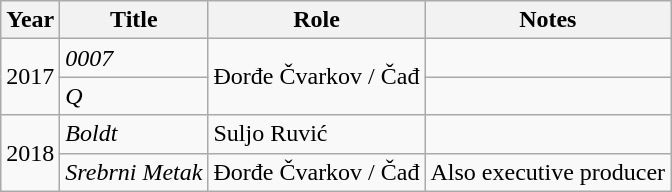<table class="wikitable">
<tr>
<th>Year</th>
<th>Title</th>
<th>Role</th>
<th>Notes</th>
</tr>
<tr>
<td rowspan="2">2017</td>
<td><em>0007</em></td>
<td rowspan="2">Đorđe Čvarkov / Čađ</td>
<td></td>
</tr>
<tr>
<td><em>Q</em></td>
<td></td>
</tr>
<tr>
<td rowspan="2">2018</td>
<td><em>Boldt</em></td>
<td>Suljo Ruvić</td>
<td></td>
</tr>
<tr>
<td><em>Srebrni Metak</em></td>
<td>Đorđe Čvarkov / Čađ</td>
<td>Also executive producer</td>
</tr>
</table>
